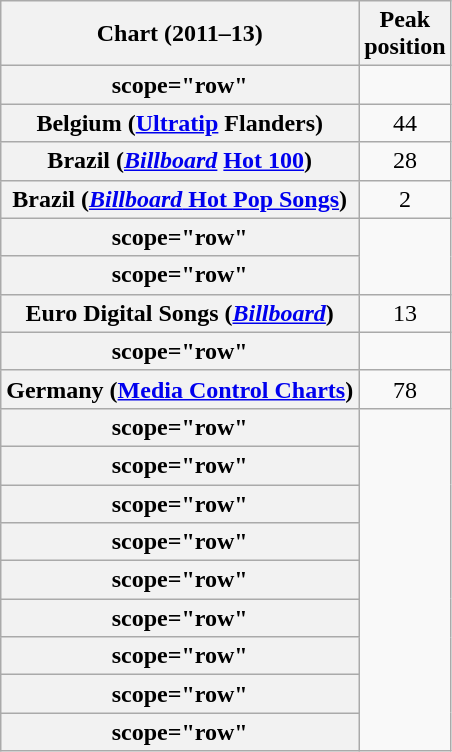<table class="wikitable sortable plainrowheaders" style="text-align:center">
<tr>
<th>Chart (2011–13)</th>
<th>Peak<br>position</th>
</tr>
<tr>
<th>scope="row"</th>
</tr>
<tr>
<th scope="row">Belgium (<a href='#'>Ultratip</a> Flanders)</th>
<td style="text-align:center;">44</td>
</tr>
<tr>
<th scope="row">Brazil (<em><a href='#'>Billboard</a></em> <a href='#'>Hot 100</a>)</th>
<td style="text-align:center;">28</td>
</tr>
<tr>
<th scope="row">Brazil (<a href='#'><em>Billboard</em> Hot Pop Songs</a>)</th>
<td style="text-align:center;">2</td>
</tr>
<tr>
<th>scope="row"</th>
</tr>
<tr>
<th>scope="row"</th>
</tr>
<tr>
<th scope="row">Euro Digital Songs (<em><a href='#'>Billboard</a></em>)</th>
<td align="center">13</td>
</tr>
<tr>
<th>scope="row"</th>
</tr>
<tr>
<th scope="row">Germany (<a href='#'>Media Control Charts</a>)</th>
<td style="text-align:center;">78</td>
</tr>
<tr>
<th>scope="row"</th>
</tr>
<tr>
<th>scope="row"</th>
</tr>
<tr>
<th>scope="row"</th>
</tr>
<tr>
<th>scope="row"</th>
</tr>
<tr>
<th>scope="row"</th>
</tr>
<tr>
<th>scope="row"</th>
</tr>
<tr>
<th>scope="row"</th>
</tr>
<tr>
<th>scope="row"</th>
</tr>
<tr>
<th>scope="row"</th>
</tr>
</table>
